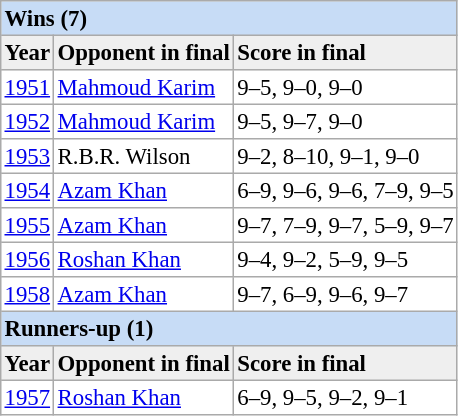<table cellpadding="2" cellspacing="0" border="1" style="font-size: 95%; border: #aaa solid 1px; border-collapse: collapse;">
<tr bgcolor="#c7dcf6">
<td colspan="3"><strong>Wins (7)</strong></td>
</tr>
<tr bgcolor="#efefef">
<td><strong>Year</strong></td>
<td><strong>Opponent in final</strong></td>
<td><strong>Score in final</strong></td>
</tr>
<tr>
<td><a href='#'>1951</a></td>
<td><a href='#'>Mahmoud Karim</a></td>
<td>9–5, 9–0, 9–0</td>
</tr>
<tr>
<td><a href='#'>1952</a></td>
<td><a href='#'>Mahmoud Karim</a></td>
<td>9–5, 9–7, 9–0</td>
</tr>
<tr>
<td><a href='#'>1953</a></td>
<td>R.B.R. Wilson</td>
<td>9–2, 8–10, 9–1, 9–0</td>
</tr>
<tr>
<td><a href='#'>1954</a></td>
<td><a href='#'>Azam Khan</a></td>
<td>6–9, 9–6, 9–6, 7–9, 9–5</td>
</tr>
<tr>
<td><a href='#'>1955</a></td>
<td><a href='#'>Azam Khan</a></td>
<td>9–7, 7–9, 9–7, 5–9, 9–7</td>
</tr>
<tr>
<td><a href='#'>1956</a></td>
<td><a href='#'>Roshan Khan</a></td>
<td>9–4, 9–2, 5–9, 9–5</td>
</tr>
<tr>
<td><a href='#'>1958</a></td>
<td><a href='#'>Azam Khan</a></td>
<td>9–7, 6–9, 9–6, 9–7</td>
</tr>
<tr bgcolor="#c7dcf6">
<td colspan="3"><strong>Runners-up (1)</strong></td>
</tr>
<tr bgcolor="#efefef">
<td><strong>Year</strong></td>
<td><strong>Opponent in final</strong></td>
<td><strong>Score in final</strong></td>
</tr>
<tr>
<td><a href='#'>1957</a></td>
<td><a href='#'>Roshan Khan</a></td>
<td>6–9, 9–5, 9–2, 9–1</td>
</tr>
</table>
